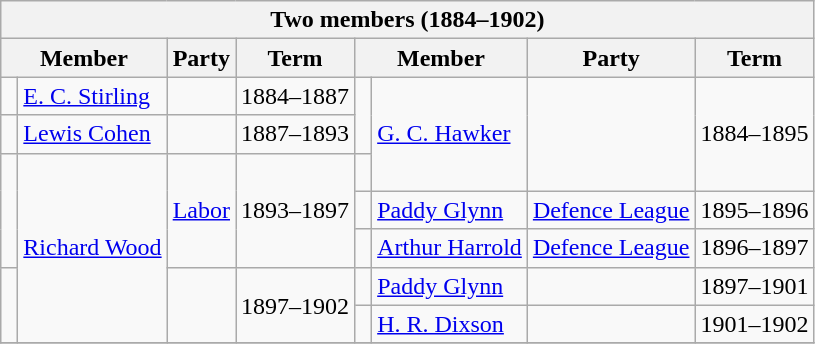<table class="wikitable">
<tr>
<th colspan=8>Two members (1884–1902)</th>
</tr>
<tr>
<th colspan=2>Member</th>
<th>Party</th>
<th>Term</th>
<th colspan=2>Member</th>
<th>Party</th>
<th>Term</th>
</tr>
<tr>
<td> </td>
<td><a href='#'>E. C. Stirling</a></td>
<td></td>
<td>1884–1887</td>
<td rowspan=2 > </td>
<td rowspan=3><a href='#'>G. C. Hawker</a></td>
<td rowspan=3></td>
<td rowspan=3>1884–1895</td>
</tr>
<tr>
<td> </td>
<td><a href='#'>Lewis Cohen</a></td>
<td></td>
<td>1887–1893</td>
</tr>
<tr>
<td rowspan=3 > </td>
<td rowspan=5><a href='#'>Richard Wood</a></td>
<td rowspan=3><a href='#'>Labor</a></td>
<td rowspan=3>1893–1897</td>
<td> </td>
</tr>
<tr>
<td> </td>
<td><a href='#'>Paddy Glynn</a></td>
<td><a href='#'>Defence League</a></td>
<td>1895–1896</td>
</tr>
<tr>
<td> </td>
<td><a href='#'>Arthur Harrold</a></td>
<td><a href='#'>Defence League</a></td>
<td>1896–1897</td>
</tr>
<tr>
<td rowspan=2 > </td>
<td rowspan=2></td>
<td rowspan=2>1897–1902</td>
<td> </td>
<td><a href='#'>Paddy Glynn</a></td>
<td></td>
<td>1897–1901</td>
</tr>
<tr>
<td> </td>
<td><a href='#'>H. R. Dixson</a></td>
<td></td>
<td>1901–1902</td>
</tr>
<tr>
</tr>
</table>
